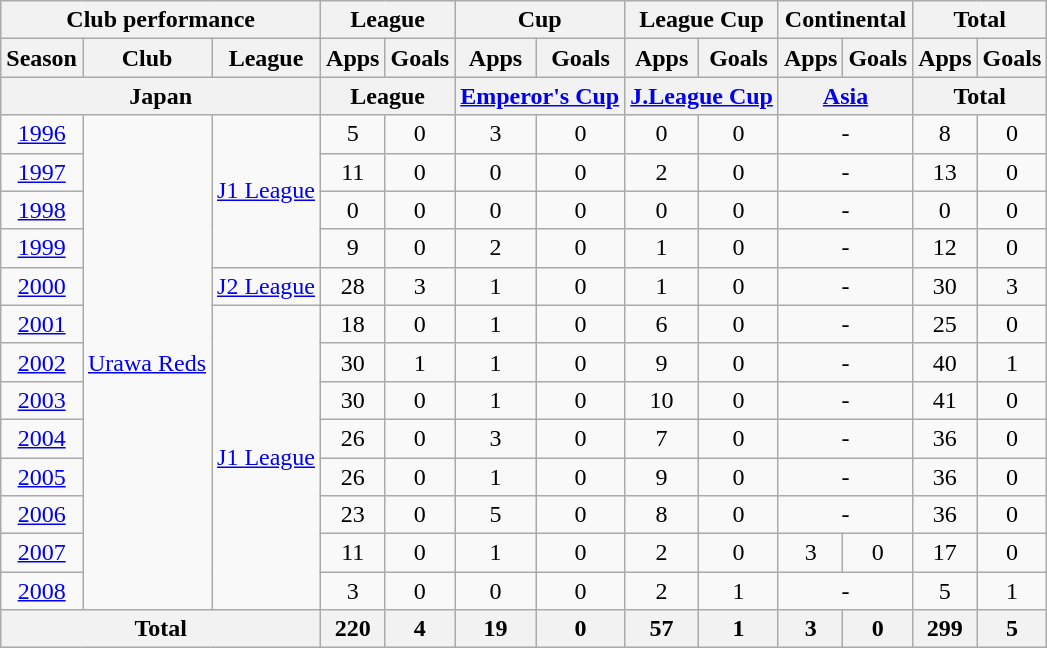<table class="wikitable" style="text-align:center;">
<tr>
<th colspan=3>Club performance</th>
<th colspan=2>League</th>
<th colspan=2>Cup</th>
<th colspan=2>League Cup</th>
<th colspan=2>Continental</th>
<th colspan=2>Total</th>
</tr>
<tr>
<th>Season</th>
<th>Club</th>
<th>League</th>
<th>Apps</th>
<th>Goals</th>
<th>Apps</th>
<th>Goals</th>
<th>Apps</th>
<th>Goals</th>
<th>Apps</th>
<th>Goals</th>
<th>Apps</th>
<th>Goals</th>
</tr>
<tr>
<th colspan=3>Japan</th>
<th colspan=2>League</th>
<th colspan=2><a href='#'>Emperor's Cup</a></th>
<th colspan=2><a href='#'>J.League Cup</a></th>
<th colspan=2><a href='#'>Asia</a></th>
<th colspan=2>Total</th>
</tr>
<tr>
<td><a href='#'>1996</a></td>
<td rowspan="13"><a href='#'>Urawa Reds</a></td>
<td rowspan="4"><a href='#'>J1 League</a></td>
<td>5</td>
<td>0</td>
<td>3</td>
<td>0</td>
<td>0</td>
<td>0</td>
<td colspan="2">-</td>
<td>8</td>
<td>0</td>
</tr>
<tr>
<td><a href='#'>1997</a></td>
<td>11</td>
<td>0</td>
<td>0</td>
<td>0</td>
<td>2</td>
<td>0</td>
<td colspan="2">-</td>
<td>13</td>
<td>0</td>
</tr>
<tr>
<td><a href='#'>1998</a></td>
<td>0</td>
<td>0</td>
<td>0</td>
<td>0</td>
<td>0</td>
<td>0</td>
<td colspan="2">-</td>
<td>0</td>
<td>0</td>
</tr>
<tr>
<td><a href='#'>1999</a></td>
<td>9</td>
<td>0</td>
<td>2</td>
<td>0</td>
<td>1</td>
<td>0</td>
<td colspan="2">-</td>
<td>12</td>
<td>0</td>
</tr>
<tr>
<td><a href='#'>2000</a></td>
<td><a href='#'>J2 League</a></td>
<td>28</td>
<td>3</td>
<td>1</td>
<td>0</td>
<td>1</td>
<td>0</td>
<td colspan="2">-</td>
<td>30</td>
<td>3</td>
</tr>
<tr>
<td><a href='#'>2001</a></td>
<td rowspan="8"><a href='#'>J1 League</a></td>
<td>18</td>
<td>0</td>
<td>1</td>
<td>0</td>
<td>6</td>
<td>0</td>
<td colspan="2">-</td>
<td>25</td>
<td>0</td>
</tr>
<tr>
<td><a href='#'>2002</a></td>
<td>30</td>
<td>1</td>
<td>1</td>
<td>0</td>
<td>9</td>
<td>0</td>
<td colspan="2">-</td>
<td>40</td>
<td>1</td>
</tr>
<tr>
<td><a href='#'>2003</a></td>
<td>30</td>
<td>0</td>
<td>1</td>
<td>0</td>
<td>10</td>
<td>0</td>
<td colspan="2">-</td>
<td>41</td>
<td>0</td>
</tr>
<tr>
<td><a href='#'>2004</a></td>
<td>26</td>
<td>0</td>
<td>3</td>
<td>0</td>
<td>7</td>
<td>0</td>
<td colspan="2">-</td>
<td>36</td>
<td>0</td>
</tr>
<tr>
<td><a href='#'>2005</a></td>
<td>26</td>
<td>0</td>
<td>1</td>
<td>0</td>
<td>9</td>
<td>0</td>
<td colspan="2">-</td>
<td>36</td>
<td>0</td>
</tr>
<tr>
<td><a href='#'>2006</a></td>
<td>23</td>
<td>0</td>
<td>5</td>
<td>0</td>
<td>8</td>
<td>0</td>
<td colspan="2">-</td>
<td>36</td>
<td>0</td>
</tr>
<tr>
<td><a href='#'>2007</a></td>
<td>11</td>
<td>0</td>
<td>1</td>
<td>0</td>
<td>2</td>
<td>0</td>
<td>3</td>
<td>0</td>
<td>17</td>
<td>0</td>
</tr>
<tr>
<td><a href='#'>2008</a></td>
<td>3</td>
<td>0</td>
<td>0</td>
<td>0</td>
<td>2</td>
<td>1</td>
<td colspan="2">-</td>
<td>5</td>
<td>1</td>
</tr>
<tr>
<th colspan=3>Total</th>
<th>220</th>
<th>4</th>
<th>19</th>
<th>0</th>
<th>57</th>
<th>1</th>
<th>3</th>
<th>0</th>
<th>299</th>
<th>5</th>
</tr>
</table>
